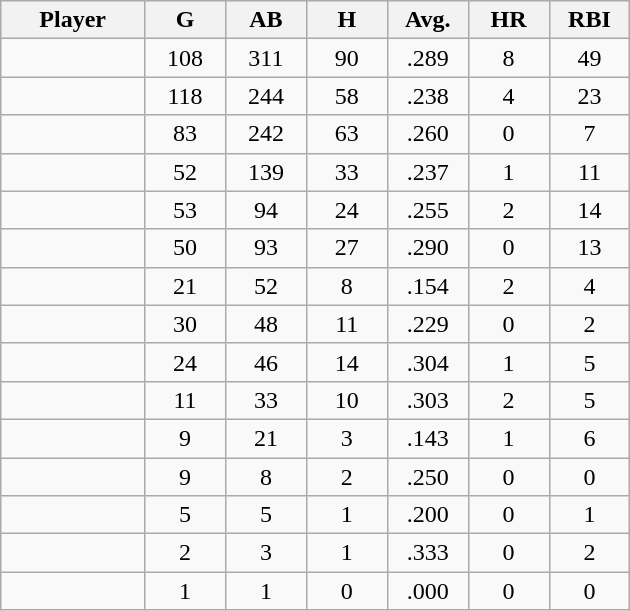<table class="wikitable sortable">
<tr>
<th bgcolor="#DDDDFF" width="16%">Player</th>
<th bgcolor="#DDDDFF" width="9%">G</th>
<th bgcolor="#DDDDFF" width="9%">AB</th>
<th bgcolor="#DDDDFF" width="9%">H</th>
<th bgcolor="#DDDDFF" width="9%">Avg.</th>
<th bgcolor="#DDDDFF" width="9%">HR</th>
<th bgcolor="#DDDDFF" width="9%">RBI</th>
</tr>
<tr align="center">
<td></td>
<td>108</td>
<td>311</td>
<td>90</td>
<td>.289</td>
<td>8</td>
<td>49</td>
</tr>
<tr align="center">
<td></td>
<td>118</td>
<td>244</td>
<td>58</td>
<td>.238</td>
<td>4</td>
<td>23</td>
</tr>
<tr align="center">
<td></td>
<td>83</td>
<td>242</td>
<td>63</td>
<td>.260</td>
<td>0</td>
<td>7</td>
</tr>
<tr align="center">
<td></td>
<td>52</td>
<td>139</td>
<td>33</td>
<td>.237</td>
<td>1</td>
<td>11</td>
</tr>
<tr align="center">
<td></td>
<td>53</td>
<td>94</td>
<td>24</td>
<td>.255</td>
<td>2</td>
<td>14</td>
</tr>
<tr align="center">
<td></td>
<td>50</td>
<td>93</td>
<td>27</td>
<td>.290</td>
<td>0</td>
<td>13</td>
</tr>
<tr align="center">
<td></td>
<td>21</td>
<td>52</td>
<td>8</td>
<td>.154</td>
<td>2</td>
<td>4</td>
</tr>
<tr align="center">
<td></td>
<td>30</td>
<td>48</td>
<td>11</td>
<td>.229</td>
<td>0</td>
<td>2</td>
</tr>
<tr align="center">
<td></td>
<td>24</td>
<td>46</td>
<td>14</td>
<td>.304</td>
<td>1</td>
<td>5</td>
</tr>
<tr align="center">
<td></td>
<td>11</td>
<td>33</td>
<td>10</td>
<td>.303</td>
<td>2</td>
<td>5</td>
</tr>
<tr align="center">
<td></td>
<td>9</td>
<td>21</td>
<td>3</td>
<td>.143</td>
<td>1</td>
<td>6</td>
</tr>
<tr align="center">
<td></td>
<td>9</td>
<td>8</td>
<td>2</td>
<td>.250</td>
<td>0</td>
<td>0</td>
</tr>
<tr align="center">
<td></td>
<td>5</td>
<td>5</td>
<td>1</td>
<td>.200</td>
<td>0</td>
<td>1</td>
</tr>
<tr align="center">
<td></td>
<td>2</td>
<td>3</td>
<td>1</td>
<td>.333</td>
<td>0</td>
<td>2</td>
</tr>
<tr align="center">
<td></td>
<td>1</td>
<td>1</td>
<td>0</td>
<td>.000</td>
<td>0</td>
<td>0</td>
</tr>
</table>
